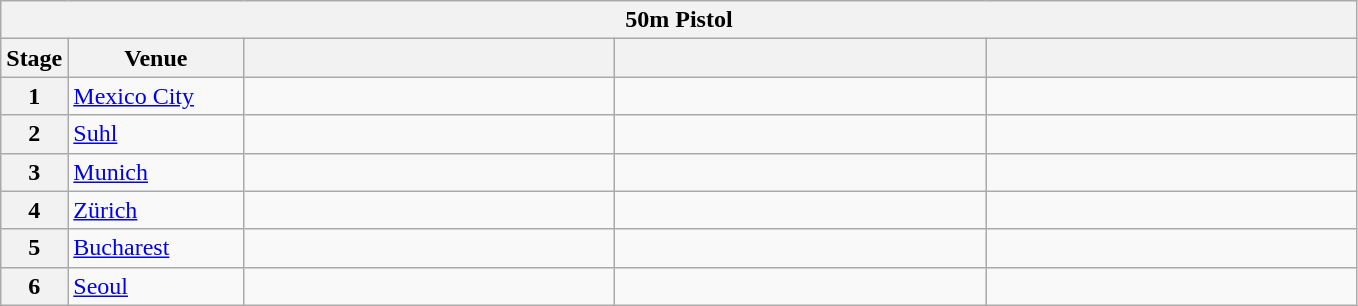<table class="wikitable">
<tr>
<th colspan="5">50m Pistol</th>
</tr>
<tr>
<th>Stage</th>
<th width=110>Venue</th>
<th width=240></th>
<th width=240></th>
<th width=240></th>
</tr>
<tr>
<th>1</th>
<td> <a href='#'>Mexico City</a></td>
<td></td>
<td></td>
<td></td>
</tr>
<tr>
<th>2</th>
<td> <a href='#'>Suhl</a></td>
<td></td>
<td></td>
<td></td>
</tr>
<tr>
<th>3</th>
<td> <a href='#'>Munich</a></td>
<td></td>
<td></td>
<td></td>
</tr>
<tr>
<th>4</th>
<td> <a href='#'>Zürich</a></td>
<td></td>
<td></td>
<td></td>
</tr>
<tr>
<th>5</th>
<td> <a href='#'>Bucharest</a></td>
<td></td>
<td></td>
<td></td>
</tr>
<tr>
<th>6</th>
<td> <a href='#'>Seoul</a></td>
<td></td>
<td></td>
<td></td>
</tr>
</table>
